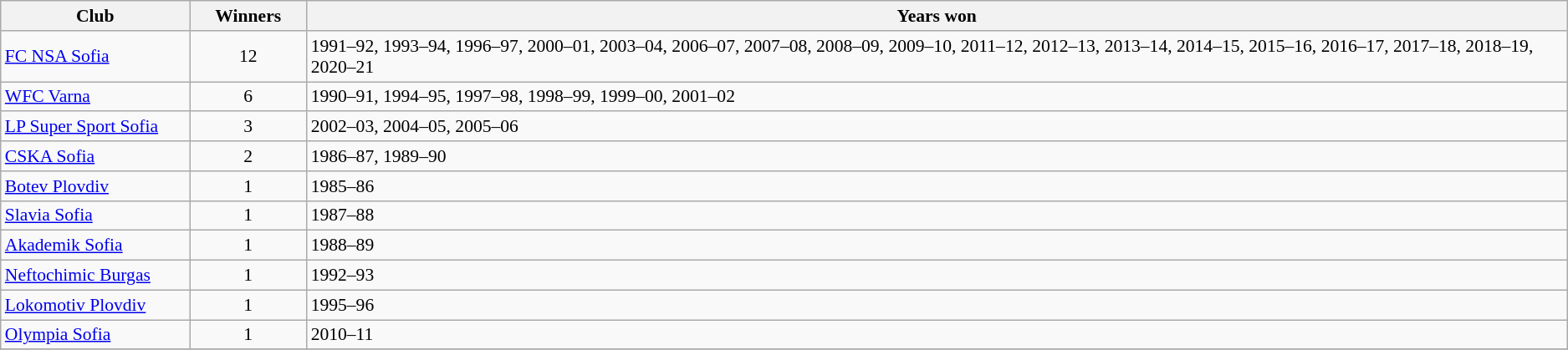<table class="wikitable sortable" style="font-size:90%;">
<tr>
<th style="min-width:10em">Club</th>
<th style="min-width: 6em">Winners</th>
<th class="unsortable" style="min-width:10em">Years won</th>
</tr>
<tr>
<td><a href='#'>FC NSA Sofia</a></td>
<td align=center>12</td>
<td>1991–92, 1993–94, 1996–97, 2000–01, 2003–04, 2006–07, 2007–08, 2008–09, 2009–10, 2011–12, 2012–13, 2013–14, 2014–15, 2015–16, 2016–17, 2017–18, 2018–19, 2020–21</td>
</tr>
<tr>
<td><a href='#'>WFC Varna</a></td>
<td align=center>6</td>
<td>1990–91, 1994–95, 1997–98, 1998–99, 1999–00, 2001–02</td>
</tr>
<tr>
<td><a href='#'>LP Super Sport Sofia</a></td>
<td align=center>3</td>
<td>2002–03, 2004–05, 2005–06</td>
</tr>
<tr>
<td><a href='#'>CSKA Sofia</a></td>
<td align=center>2</td>
<td>1986–87, 1989–90</td>
</tr>
<tr>
<td><a href='#'>Botev Plovdiv</a></td>
<td align=center>1</td>
<td>1985–86</td>
</tr>
<tr>
<td><a href='#'>Slavia Sofia</a></td>
<td align=center>1</td>
<td>1987–88</td>
</tr>
<tr>
<td><a href='#'>Akademik Sofia</a></td>
<td align=center>1</td>
<td>1988–89</td>
</tr>
<tr>
<td><a href='#'>Neftochimic Burgas</a></td>
<td align=center>1</td>
<td>1992–93</td>
</tr>
<tr>
<td><a href='#'>Lokomotiv Plovdiv</a></td>
<td align=center>1</td>
<td>1995–96</td>
</tr>
<tr>
<td><a href='#'>Olympia Sofia</a></td>
<td align=center>1</td>
<td>2010–11</td>
</tr>
<tr>
</tr>
</table>
